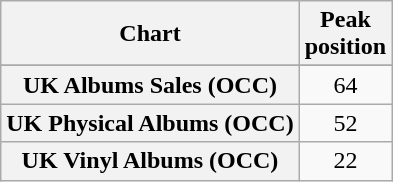<table class="wikitable sortable plainrowheaders" style="text-align:center">
<tr>
<th scope="col">Chart</th>
<th scope="col">Peak<br>position</th>
</tr>
<tr>
</tr>
<tr>
</tr>
<tr>
</tr>
<tr>
</tr>
<tr>
</tr>
<tr>
</tr>
<tr>
<th scope="row">UK Albums Sales (OCC)</th>
<td>64</td>
</tr>
<tr>
<th scope="row">UK Physical Albums (OCC)</th>
<td>52</td>
</tr>
<tr>
<th scope="row">UK Vinyl Albums (OCC)</th>
<td>22</td>
</tr>
</table>
